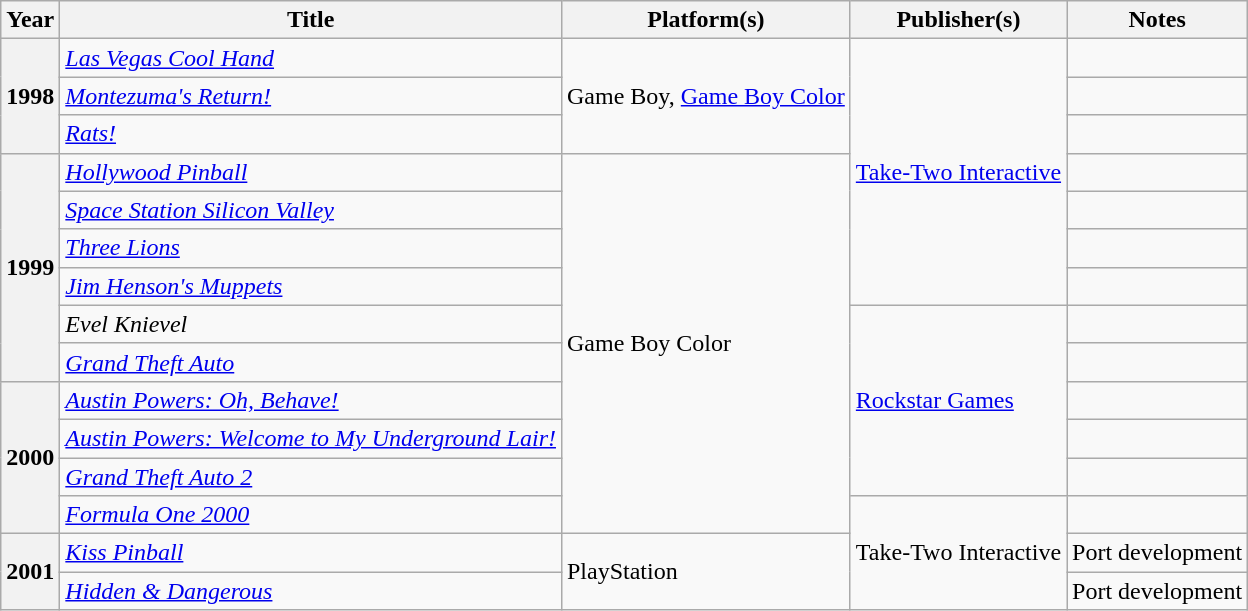<table class="wikitable sortable plainrowheaders">
<tr>
<th scope="col">Year</th>
<th scope="col">Title</th>
<th scope="col">Platform(s)</th>
<th scope="col">Publisher(s)</th>
<th scope="col" class="unsortable">Notes</th>
</tr>
<tr>
<th scope="row" rowspan="3">1998</th>
<td><em><a href='#'>Las Vegas Cool Hand</a></em></td>
<td rowspan="3">Game Boy, <a href='#'>Game Boy Color</a></td>
<td rowspan="7"><a href='#'>Take-Two Interactive</a></td>
<td></td>
</tr>
<tr>
<td><em><a href='#'>Montezuma's Return!</a></em></td>
<td></td>
</tr>
<tr>
<td><em><a href='#'>Rats!</a></em></td>
<td></td>
</tr>
<tr>
<th scope="row" rowspan="6">1999</th>
<td><em><a href='#'>Hollywood Pinball</a></em></td>
<td rowspan="10">Game Boy Color</td>
<td></td>
</tr>
<tr>
<td><em><a href='#'>Space Station Silicon Valley</a></em></td>
<td></td>
</tr>
<tr>
<td><em><a href='#'>Three Lions</a></em></td>
<td></td>
</tr>
<tr>
<td><em><a href='#'>Jim Henson's Muppets</a></em></td>
<td></td>
</tr>
<tr>
<td><em>Evel Knievel</em></td>
<td rowspan="5"><a href='#'>Rockstar Games</a></td>
<td></td>
</tr>
<tr>
<td><em><a href='#'>Grand Theft Auto</a></em></td>
<td></td>
</tr>
<tr>
<th scope="row" rowspan="4">2000</th>
<td><em><a href='#'>Austin Powers: Oh, Behave!</a></em></td>
<td></td>
</tr>
<tr>
<td><em><a href='#'>Austin Powers: Welcome to My Underground Lair!</a></em></td>
<td></td>
</tr>
<tr>
<td><em><a href='#'>Grand Theft Auto 2</a></em></td>
<td></td>
</tr>
<tr>
<td><em><a href='#'>Formula One 2000</a></em></td>
<td rowspan="3">Take-Two Interactive</td>
<td></td>
</tr>
<tr>
<th scope="row" rowspan="2">2001</th>
<td><em><a href='#'>Kiss Pinball</a></em></td>
<td rowspan="2">PlayStation</td>
<td>Port development</td>
</tr>
<tr>
<td><em><a href='#'>Hidden & Dangerous</a></em></td>
<td>Port development</td>
</tr>
</table>
